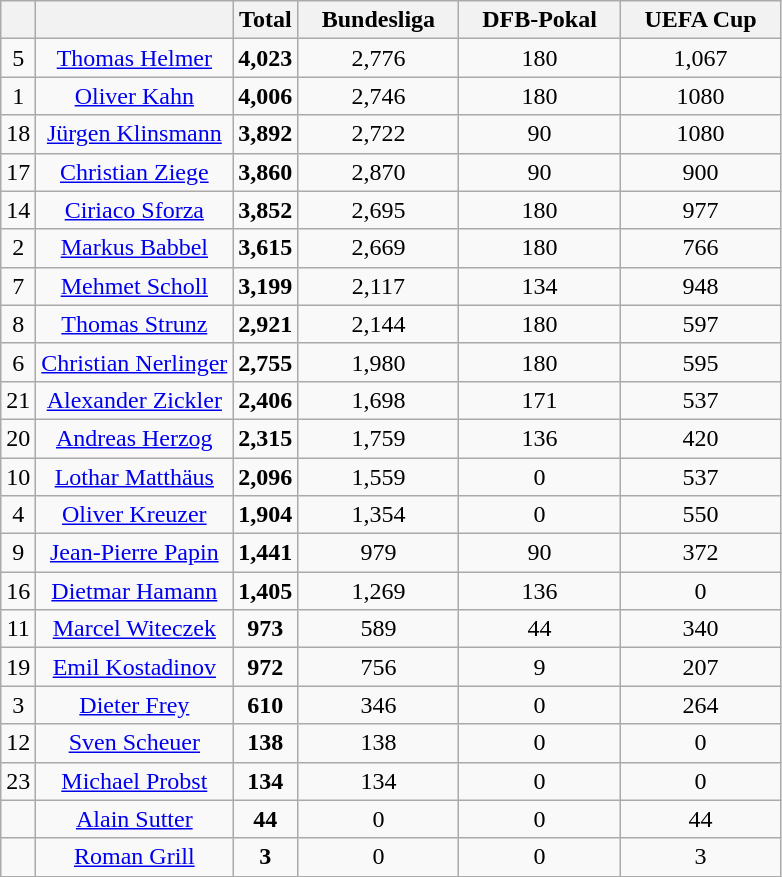<table class="wikitable" style="text-align: center">
<tr>
<th></th>
<th></th>
<th>Total</th>
<th style="width:100px;">Bundesliga</th>
<th style="width:100px;">DFB-Pokal</th>
<th style="width:100px;">UEFA Cup</th>
</tr>
<tr>
<td>5</td>
<td><a href='#'>Thomas Helmer</a></td>
<td><strong>4,023</strong></td>
<td>2,776</td>
<td>180</td>
<td>1,067</td>
</tr>
<tr>
<td>1</td>
<td><a href='#'>Oliver Kahn</a></td>
<td><strong>4,006</strong></td>
<td>2,746</td>
<td>180</td>
<td>1080</td>
</tr>
<tr>
<td>18</td>
<td><a href='#'>Jürgen Klinsmann</a></td>
<td><strong>3,892</strong></td>
<td>2,722</td>
<td>90</td>
<td>1080</td>
</tr>
<tr>
<td>17</td>
<td><a href='#'>Christian Ziege</a></td>
<td><strong>3,860</strong></td>
<td>2,870</td>
<td>90</td>
<td>900</td>
</tr>
<tr>
<td>14</td>
<td><a href='#'>Ciriaco Sforza</a></td>
<td><strong>3,852</strong></td>
<td>2,695</td>
<td>180</td>
<td>977</td>
</tr>
<tr>
<td>2</td>
<td><a href='#'>Markus Babbel</a></td>
<td><strong>3,615</strong></td>
<td>2,669</td>
<td>180</td>
<td>766</td>
</tr>
<tr>
<td>7</td>
<td><a href='#'>Mehmet Scholl</a></td>
<td><strong>3,199</strong></td>
<td>2,117</td>
<td>134</td>
<td>948</td>
</tr>
<tr>
<td>8</td>
<td><a href='#'>Thomas Strunz</a></td>
<td><strong>2,921</strong></td>
<td>2,144</td>
<td>180</td>
<td>597</td>
</tr>
<tr>
<td>6</td>
<td><a href='#'>Christian Nerlinger</a></td>
<td><strong>2,755</strong></td>
<td>1,980</td>
<td>180</td>
<td>595</td>
</tr>
<tr>
<td>21</td>
<td><a href='#'>Alexander Zickler</a></td>
<td><strong>2,406</strong></td>
<td>1,698</td>
<td>171</td>
<td>537</td>
</tr>
<tr>
<td>20</td>
<td><a href='#'>Andreas Herzog</a></td>
<td><strong>2,315</strong></td>
<td>1,759</td>
<td>136</td>
<td>420</td>
</tr>
<tr>
<td>10</td>
<td><a href='#'>Lothar Matthäus</a></td>
<td><strong>2,096</strong></td>
<td>1,559</td>
<td>0</td>
<td>537</td>
</tr>
<tr>
<td>4</td>
<td><a href='#'>Oliver Kreuzer</a></td>
<td><strong>1,904</strong></td>
<td>1,354</td>
<td>0</td>
<td>550</td>
</tr>
<tr>
<td>9</td>
<td><a href='#'>Jean-Pierre Papin</a></td>
<td><strong>1,441</strong></td>
<td>979</td>
<td>90</td>
<td>372</td>
</tr>
<tr>
<td>16</td>
<td><a href='#'>Dietmar Hamann</a></td>
<td><strong>1,405</strong></td>
<td>1,269</td>
<td>136</td>
<td>0</td>
</tr>
<tr>
<td>11</td>
<td><a href='#'>Marcel Witeczek</a></td>
<td><strong>973</strong></td>
<td>589</td>
<td>44</td>
<td>340</td>
</tr>
<tr>
<td>19</td>
<td><a href='#'>Emil Kostadinov</a></td>
<td><strong>972</strong></td>
<td>756</td>
<td>9</td>
<td>207</td>
</tr>
<tr>
<td>3</td>
<td><a href='#'>Dieter Frey</a></td>
<td><strong>610</strong></td>
<td>346</td>
<td>0</td>
<td>264</td>
</tr>
<tr>
<td>12</td>
<td><a href='#'>Sven Scheuer</a></td>
<td><strong>138</strong></td>
<td>138</td>
<td>0</td>
<td>0</td>
</tr>
<tr>
<td>23</td>
<td><a href='#'>Michael Probst</a></td>
<td><strong>134</strong></td>
<td>134</td>
<td>0</td>
<td>0</td>
</tr>
<tr>
<td></td>
<td><a href='#'>Alain Sutter</a></td>
<td><strong>44</strong></td>
<td>0</td>
<td>0</td>
<td>44</td>
</tr>
<tr>
<td></td>
<td><a href='#'>Roman Grill</a></td>
<td><strong>3</strong></td>
<td>0</td>
<td>0</td>
<td>3</td>
</tr>
</table>
